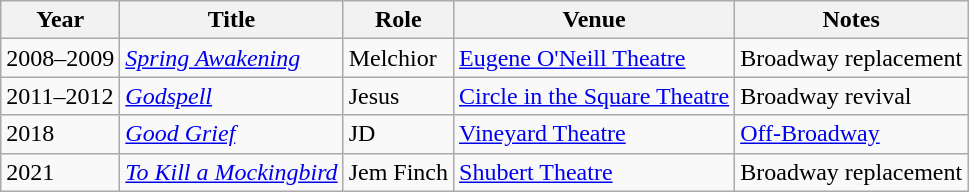<table class="wikitable sortable">
<tr>
<th>Year</th>
<th>Title</th>
<th>Role</th>
<th>Venue</th>
<th class="unsortable">Notes</th>
</tr>
<tr>
<td>2008–2009</td>
<td><a href='#'><em>Spring Awakening</em></a></td>
<td>Melchior</td>
<td><a href='#'>Eugene O'Neill Theatre</a></td>
<td>Broadway replacement</td>
</tr>
<tr>
<td>2011–2012</td>
<td><em><a href='#'>Godspell</a></em></td>
<td>Jesus</td>
<td><a href='#'>Circle in the Square Theatre</a></td>
<td>Broadway revival</td>
</tr>
<tr>
<td>2018</td>
<td><em><a href='#'>Good Grief</a></em></td>
<td>JD</td>
<td><a href='#'>Vineyard Theatre</a></td>
<td><a href='#'>Off-Broadway</a></td>
</tr>
<tr>
<td>2021</td>
<td><a href='#'><em>To Kill a Mockingbird</em></a></td>
<td>Jem Finch</td>
<td><a href='#'>Shubert Theatre</a></td>
<td>Broadway replacement</td>
</tr>
</table>
